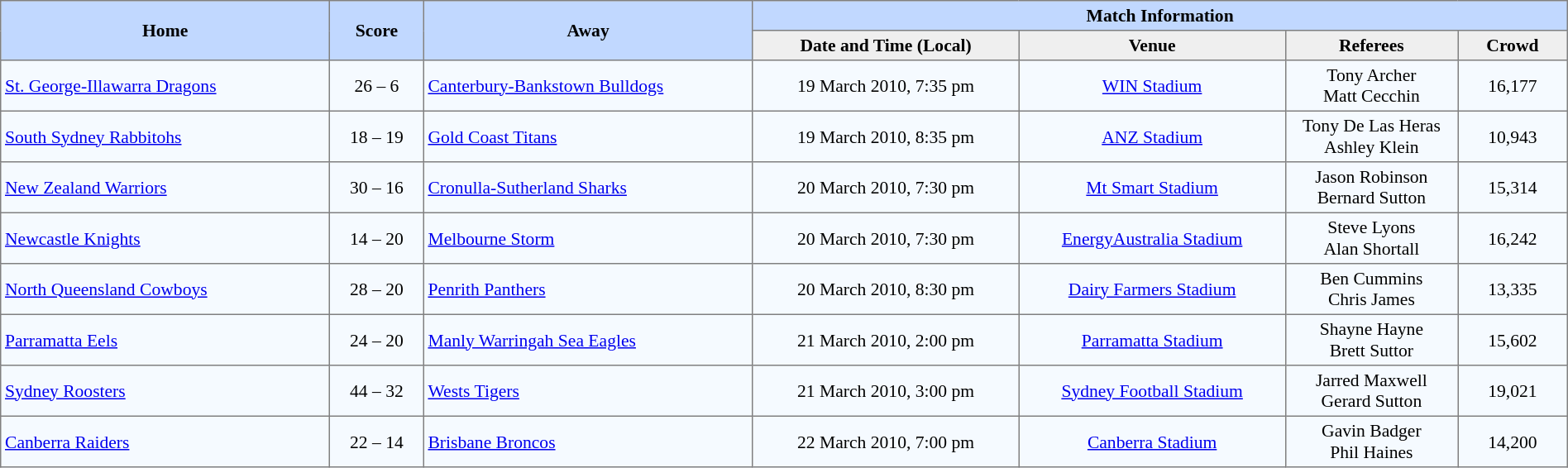<table border="1" cellpadding="3" cellspacing="0" style="border-collapse:collapse; font-size:90%; width:100%">
<tr style="background:#c1d8ff;">
<th rowspan="2" style="width:21%;">Home</th>
<th rowspan="2" style="width:6%;">Score</th>
<th rowspan="2" style="width:21%;">Away</th>
<th colspan=6>Match Information</th>
</tr>
<tr style="background:#efefef;">
<th width=17%>Date and Time (Local)</th>
<th width=17%>Venue</th>
<th width=11%>Referees</th>
<th width=7%>Crowd</th>
</tr>
<tr style="text-align:center; background:#f5faff;">
<td align=left> <a href='#'>St. George-Illawarra Dragons</a></td>
<td>26 – 6</td>
<td align=left> <a href='#'>Canterbury-Bankstown Bulldogs</a></td>
<td>19 March 2010, 7:35 pm</td>
<td><a href='#'>WIN Stadium</a></td>
<td>Tony Archer <br> Matt Cecchin</td>
<td>16,177</td>
</tr>
<tr style="text-align:center; background:#f5faff;">
<td align=left> <a href='#'>South Sydney Rabbitohs</a></td>
<td>18 – 19</td>
<td align=left> <a href='#'>Gold Coast Titans</a></td>
<td>19 March 2010, 8:35 pm</td>
<td><a href='#'>ANZ Stadium</a></td>
<td>Tony De Las Heras <br> Ashley Klein</td>
<td>10,943</td>
</tr>
<tr style="text-align:center; background:#f5faff;">
<td align=left> <a href='#'>New Zealand Warriors</a></td>
<td>30 – 16</td>
<td align=left> <a href='#'>Cronulla-Sutherland Sharks</a></td>
<td>20 March 2010, 7:30 pm</td>
<td><a href='#'>Mt Smart Stadium</a></td>
<td>Jason Robinson <br> Bernard Sutton</td>
<td>15,314</td>
</tr>
<tr style="text-align:center; background:#f5faff;">
<td align=left> <a href='#'>Newcastle Knights</a></td>
<td>14 – 20</td>
<td align=left> <a href='#'>Melbourne Storm</a></td>
<td>20 March 2010, 7:30 pm</td>
<td><a href='#'>EnergyAustralia Stadium</a></td>
<td>Steve Lyons <br> Alan Shortall</td>
<td>16,242</td>
</tr>
<tr style="text-align:center; background:#f5faff;">
<td align=left> <a href='#'>North Queensland Cowboys</a></td>
<td>28 – 20</td>
<td align=left> <a href='#'>Penrith Panthers</a></td>
<td>20 March 2010, 8:30 pm</td>
<td><a href='#'>Dairy Farmers Stadium</a></td>
<td>Ben Cummins <br> Chris James</td>
<td>13,335</td>
</tr>
<tr style="text-align:center; background:#f5faff;">
<td align=left> <a href='#'>Parramatta Eels</a></td>
<td>24 – 20</td>
<td align=left> <a href='#'>Manly Warringah Sea Eagles</a></td>
<td>21 March 2010, 2:00 pm</td>
<td><a href='#'>Parramatta Stadium</a></td>
<td>Shayne Hayne <br> Brett Suttor</td>
<td>15,602</td>
</tr>
<tr style="text-align:center; background:#f5faff;">
<td align=left> <a href='#'>Sydney Roosters</a></td>
<td>44 – 32</td>
<td align=left> <a href='#'>Wests Tigers</a></td>
<td>21 March 2010, 3:00 pm</td>
<td><a href='#'>Sydney Football Stadium</a></td>
<td>Jarred Maxwell <br> Gerard Sutton</td>
<td>19,021</td>
</tr>
<tr style="text-align:center; background:#f5faff;">
<td align=left> <a href='#'>Canberra Raiders</a></td>
<td>22 – 14</td>
<td align=left> <a href='#'>Brisbane Broncos</a></td>
<td>22 March 2010, 7:00 pm</td>
<td><a href='#'>Canberra Stadium</a></td>
<td>Gavin Badger <br> Phil Haines</td>
<td>14,200</td>
</tr>
</table>
